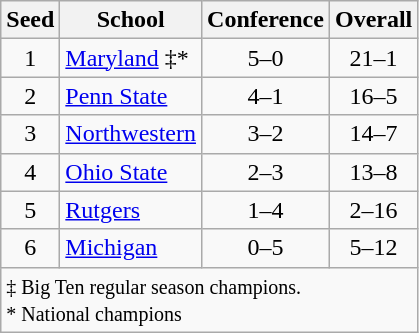<table class="wikitable" style="text-align:center">
<tr>
<th>Seed</th>
<th>School</th>
<th>Conference</th>
<th>Overall</th>
</tr>
<tr>
<td>1</td>
<td align=left><a href='#'>Maryland</a> ‡*</td>
<td>5–0</td>
<td>21–1</td>
</tr>
<tr>
<td>2</td>
<td align=left><a href='#'>Penn State</a></td>
<td>4–1</td>
<td>16–5</td>
</tr>
<tr>
<td>3</td>
<td align=left><a href='#'>Northwestern</a></td>
<td>3–2</td>
<td>14–7</td>
</tr>
<tr>
<td>4</td>
<td align=left><a href='#'>Ohio State</a></td>
<td>2–3</td>
<td>13–8</td>
</tr>
<tr>
<td>5</td>
<td align=left><a href='#'>Rutgers</a></td>
<td>1–4</td>
<td>2–16</td>
</tr>
<tr>
<td>6</td>
<td align=left><a href='#'>Michigan</a></td>
<td>0–5</td>
<td>5–12</td>
</tr>
<tr>
<td colspan=4 align=left><small>‡ Big Ten regular season champions.<br>* National champions</small></td>
</tr>
</table>
